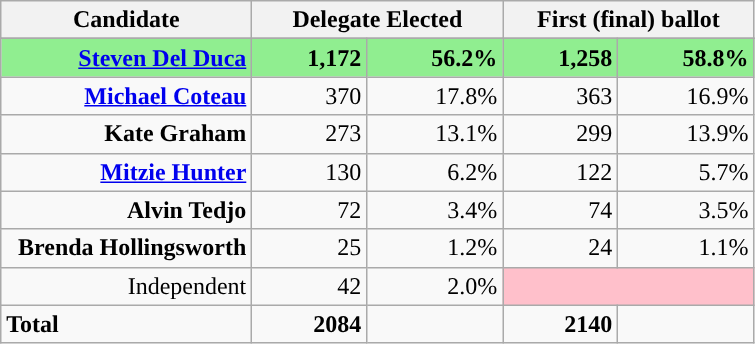<table class="wikitable">
<tr>
<th style="width:160px;">Candidate</th>
<th style="width:160px;" colspan = "2">Delegate Elected</th>
<th style="width:160px;" colspan = "2">First (final) ballot</th>
</tr>
<tr style="text-align:right;">
</tr>
<tr style="text-align:right;background:lightgreen;">
<td><strong><a href='#'>Steven Del Duca</a></strong></td>
<td><strong>1,172</strong></td>
<td><strong>56.2%</strong></td>
<td><strong>1,258</strong></td>
<td><strong>58.8%</strong></td>
</tr>
<tr style="text-align:right;">
<td><strong><a href='#'>Michael Coteau</a></strong></td>
<td>370</td>
<td>17.8%</td>
<td>363</td>
<td>16.9%</td>
</tr>
<tr style="text-align:right;">
<td><strong>Kate Graham</strong></td>
<td>273</td>
<td>13.1%</td>
<td>299</td>
<td>13.9%</td>
</tr>
<tr style="text-align:right;">
<td><strong><a href='#'>Mitzie Hunter</a></strong></td>
<td>130</td>
<td>6.2%</td>
<td>122</td>
<td>5.7%</td>
</tr>
<tr style="text-align:right;">
<td><strong>Alvin Tedjo</strong></td>
<td>72</td>
<td>3.4%</td>
<td>74</td>
<td>3.5%</td>
</tr>
<tr style="text-align:right;">
<td><strong>Brenda Hollingsworth</strong></td>
<td>25</td>
<td>1.2%</td>
<td>24</td>
<td>1.1%</td>
</tr>
<tr style="text-align:right;">
<td>Independent</td>
<td>42</td>
<td>2.0%</td>
<td style="text-align:center; background:pink" colspan = "2"></td>
</tr>
<tr style="text-align:right;">
<td style="text-align:left;"><strong>Total</strong></td>
<td><strong>2084</strong></td>
<td></td>
<td><strong>2140</strong></td>
<td></td>
</tr>
</table>
